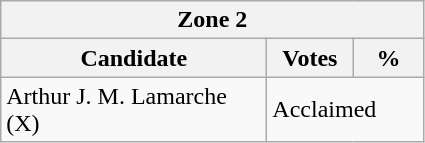<table class="wikitable">
<tr>
<th colspan="3">Zone 2</th>
</tr>
<tr>
<th style="width: 170px">Candidate</th>
<th style="width: 50px">Votes</th>
<th style="width: 40px">%</th>
</tr>
<tr>
<td>Arthur J. M. Lamarche (X)</td>
<td colspan="2">Acclaimed</td>
</tr>
</table>
